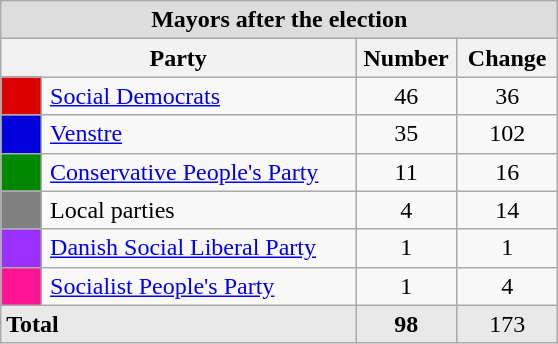<table class="wikitable" style="margin-left:1em;">
<tr>
<td colspan="4" style="background:#dddddd; text-align:center;"><strong>Mayors after the election</strong></td>
</tr>
<tr>
<th colspan="2">Party</th>
<th style="width:60px;">Number</th>
<th style="width:60px;">Change</th>
</tr>
<tr>
<td style="background:#dd0000;"></td>
<td style="padding-left:5px;"><a href='#'>Social Democrats</a></td>
<td style="text-align:center;">46</td>
<td style="text-align:center;"> 36</td>
</tr>
<tr>
<td style="width:20px; background:#0000dd;"></td>
<td style="width:200px; padding-left:5px;"><a href='#'>Venstre</a></td>
<td style="text-align:center;">35</td>
<td style="text-align:center;"> 102</td>
</tr>
<tr>
<td style="background:#008800;"></td>
<td style="padding-left:5px;"><a href='#'>Conservative People's Party</a></td>
<td style="text-align:center;">11</td>
<td style="text-align:center;"> 16</td>
</tr>
<tr>
<td style="background:#808080;"></td>
<td style="padding-left:5px;">Local parties</td>
<td style="text-align:center;">4</td>
<td style="text-align:center;"> 14</td>
</tr>
<tr>
<td style="background:#9B30FF;"></td>
<td style="padding-left:5px;"><a href='#'>Danish Social Liberal Party</a></td>
<td style="text-align:center;">1</td>
<td style="text-align:center;"> 1</td>
</tr>
<tr>
<td style="background:#FF1493;"></td>
<td style="padding-left:5px;"><a href='#'>Socialist People's Party</a></td>
<td style="text-align:center;">1</td>
<td style="text-align:center;"> 4</td>
</tr>
<tr>
<td style="background-color:#E9E9E9" colspan="2"><strong>Total</strong></td>
<td style="text-align:center; background-color:#E9E9E9"><strong>98</strong></td>
<td style="text-align:center; background-color:#E9E9E9"> 173</td>
</tr>
</table>
